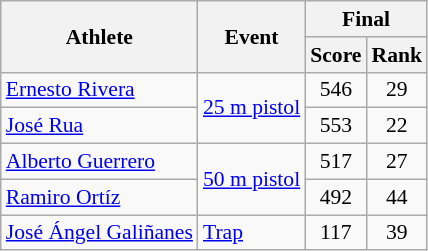<table class="wikitable" style="font-size:90%">
<tr>
<th rowspan="2">Athlete</th>
<th rowspan="2">Event</th>
<th colspan="2">Final</th>
</tr>
<tr>
<th>Score</th>
<th>Rank</th>
</tr>
<tr>
<td><a href='#'>Ernesto Rivera</a></td>
<td rowspan=2><a href='#'>25 m pistol</a></td>
<td align="center">546</td>
<td align="center">29</td>
</tr>
<tr>
<td><a href='#'>José Rua</a></td>
<td align="center">553</td>
<td align="center">22</td>
</tr>
<tr>
<td><a href='#'>Alberto Guerrero</a></td>
<td rowspan=2><a href='#'>50 m pistol</a></td>
<td align="center">517</td>
<td align="center">27</td>
</tr>
<tr>
<td><a href='#'>Ramiro Ortíz</a></td>
<td align="center">492</td>
<td align="center">44</td>
</tr>
<tr>
<td><a href='#'>José Ángel Galiñanes</a></td>
<td rowspan=2><a href='#'>Trap</a></td>
<td align="center">117</td>
<td align="center">39</td>
</tr>
</table>
